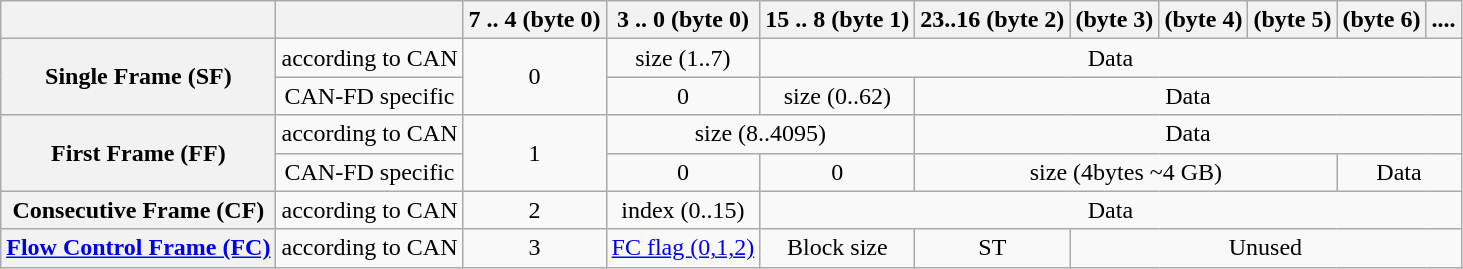<table class="wikitable" style="text-align:center">
<tr>
<th></th>
<th></th>
<th>7 .. 4 (byte 0)</th>
<th>3 .. 0 (byte 0)</th>
<th>15 .. 8 (byte 1)</th>
<th>23..16 (byte 2)</th>
<th>(byte 3)</th>
<th>(byte 4)</th>
<th>(byte 5)</th>
<th>(byte 6)</th>
<th>....</th>
</tr>
<tr>
<th rowspan="2">Single Frame (SF)</th>
<td>according to CAN</td>
<td rowspan="2">0</td>
<td>size (1..7)</td>
<td colspan="7">Data</td>
</tr>
<tr>
<td>CAN-FD specific</td>
<td>0</td>
<td>size (0..62)</td>
<td colspan="6">Data</td>
</tr>
<tr>
<th rowspan="2">First Frame (FF)</th>
<td>according to CAN</td>
<td rowspan="2">1</td>
<td colspan="2">size (8..4095)</td>
<td colspan="6">Data</td>
</tr>
<tr>
<td>CAN-FD specific</td>
<td>0</td>
<td>0</td>
<td colspan="4">size (4bytes ~4 GB)</td>
<td colspan="2">Data</td>
</tr>
<tr>
<th>Consecutive Frame (CF)</th>
<td>according to CAN</td>
<td>2</td>
<td>index (0..15)</td>
<td colspan="7">Data</td>
</tr>
<tr>
<th><a href='#'>Flow Control Frame (FC)</a></th>
<td>according to CAN</td>
<td>3</td>
<td><a href='#'>FC flag (0,1,2)</a></td>
<td>Block size</td>
<td>ST</td>
<td colspan="5">Unused</td>
</tr>
</table>
